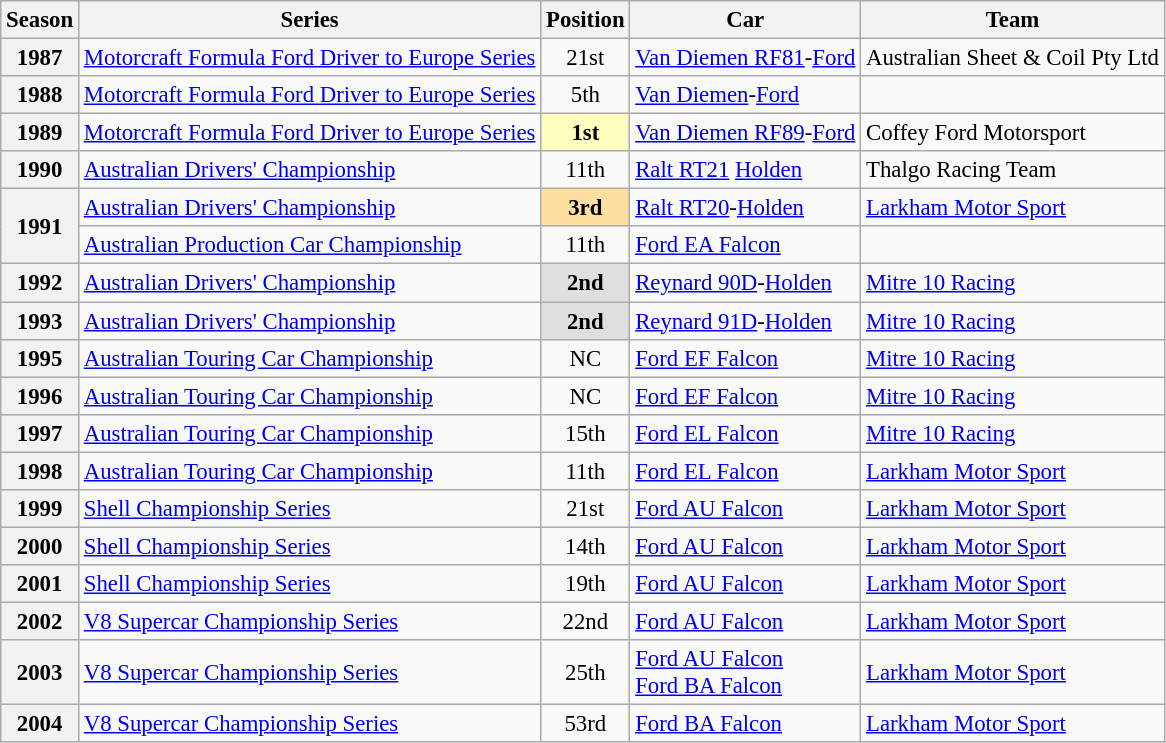<table class="wikitable" style="font-size: 95%;">
<tr>
<th>Season</th>
<th>Series</th>
<th>Position</th>
<th>Car</th>
<th>Team</th>
</tr>
<tr>
<th>1987</th>
<td><a href='#'>Motorcraft Formula Ford Driver to Europe Series</a></td>
<td align="center">21st</td>
<td><a href='#'>Van Diemen RF81</a>-<a href='#'>Ford</a></td>
<td>Australian Sheet & Coil Pty Ltd</td>
</tr>
<tr>
<th>1988</th>
<td><a href='#'>Motorcraft Formula Ford Driver to Europe Series</a></td>
<td align="center">5th</td>
<td><a href='#'>Van Diemen</a>-<a href='#'>Ford</a></td>
<td></td>
</tr>
<tr>
<th>1989</th>
<td><a href='#'>Motorcraft Formula Ford Driver to Europe Series</a></td>
<td align="center" style="background:#ffffbf;"><strong>1st</strong></td>
<td><a href='#'>Van Diemen RF89</a>-<a href='#'>Ford</a></td>
<td>Coffey Ford Motorsport</td>
</tr>
<tr>
<th>1990</th>
<td><a href='#'>Australian Drivers' Championship</a></td>
<td align="center">11th</td>
<td><a href='#'>Ralt RT21</a> <a href='#'>Holden</a></td>
<td>Thalgo Racing Team</td>
</tr>
<tr>
<th rowspan=2>1991</th>
<td><a href='#'>Australian Drivers' Championship</a></td>
<td align="center" style="background:#ffdf9f;"><strong>3rd</strong></td>
<td><a href='#'>Ralt RT20</a>-<a href='#'>Holden</a></td>
<td><a href='#'>Larkham Motor Sport</a></td>
</tr>
<tr>
<td><a href='#'>Australian Production Car Championship</a></td>
<td align="center">11th</td>
<td><a href='#'>Ford EA Falcon</a></td>
<td></td>
</tr>
<tr>
<th>1992</th>
<td><a href='#'>Australian Drivers' Championship</a></td>
<td align="center" style="background:#dfdfdf;"><strong>2nd</strong></td>
<td><a href='#'>Reynard 90D</a>-<a href='#'>Holden</a></td>
<td><a href='#'>Mitre 10 Racing</a></td>
</tr>
<tr>
<th>1993</th>
<td><a href='#'>Australian Drivers' Championship</a></td>
<td align="center" style="background:#dfdfdf;"><strong>2nd</strong></td>
<td><a href='#'>Reynard 91D</a>-<a href='#'>Holden</a></td>
<td><a href='#'>Mitre 10 Racing</a></td>
</tr>
<tr>
<th>1995</th>
<td><a href='#'>Australian Touring Car Championship</a></td>
<td align="center">NC</td>
<td><a href='#'>Ford EF Falcon</a></td>
<td><a href='#'>Mitre 10 Racing</a></td>
</tr>
<tr>
<th>1996</th>
<td><a href='#'>Australian Touring Car Championship</a></td>
<td align="center">NC</td>
<td><a href='#'>Ford EF Falcon</a></td>
<td><a href='#'>Mitre 10 Racing</a></td>
</tr>
<tr>
<th>1997</th>
<td><a href='#'>Australian Touring Car Championship</a></td>
<td align="center">15th</td>
<td><a href='#'>Ford EL Falcon</a></td>
<td><a href='#'>Mitre 10 Racing</a></td>
</tr>
<tr>
<th>1998</th>
<td><a href='#'>Australian Touring Car Championship</a></td>
<td align="center">11th</td>
<td><a href='#'>Ford EL Falcon</a></td>
<td><a href='#'>Larkham Motor Sport</a></td>
</tr>
<tr>
<th>1999</th>
<td><a href='#'>Shell Championship Series</a></td>
<td align="center">21st</td>
<td><a href='#'>Ford AU Falcon</a></td>
<td><a href='#'>Larkham Motor Sport</a></td>
</tr>
<tr>
<th>2000</th>
<td><a href='#'>Shell Championship Series</a></td>
<td align="center">14th</td>
<td><a href='#'>Ford AU Falcon</a></td>
<td><a href='#'>Larkham Motor Sport</a></td>
</tr>
<tr>
<th>2001</th>
<td><a href='#'>Shell Championship Series</a></td>
<td align="center">19th</td>
<td><a href='#'>Ford AU Falcon</a></td>
<td><a href='#'>Larkham Motor Sport</a></td>
</tr>
<tr>
<th>2002</th>
<td><a href='#'>V8 Supercar Championship Series</a></td>
<td align="center">22nd</td>
<td><a href='#'>Ford AU Falcon</a></td>
<td><a href='#'>Larkham Motor Sport</a></td>
</tr>
<tr>
<th>2003</th>
<td><a href='#'>V8 Supercar Championship Series</a></td>
<td align="center">25th</td>
<td><a href='#'>Ford AU Falcon</a><br> <a href='#'>Ford BA Falcon</a></td>
<td><a href='#'>Larkham Motor Sport</a></td>
</tr>
<tr>
<th>2004</th>
<td><a href='#'>V8 Supercar Championship Series</a></td>
<td align="center">53rd</td>
<td><a href='#'>Ford BA Falcon</a></td>
<td><a href='#'>Larkham Motor Sport</a></td>
</tr>
</table>
